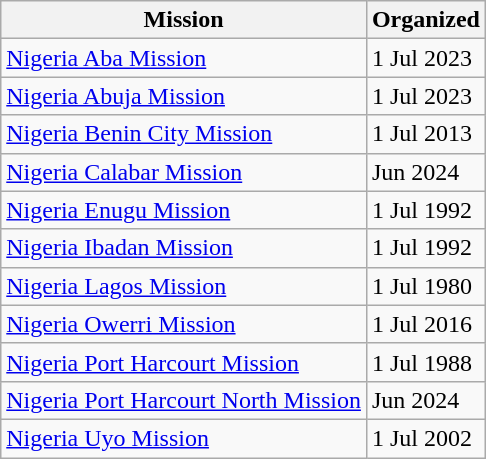<table class="wikitable sortable">
<tr>
<th>Mission</th>
<th data-sort-type=date>Organized</th>
</tr>
<tr>
<td><a href='#'>Nigeria Aba Mission</a></td>
<td>1 Jul 2023</td>
</tr>
<tr>
<td><a href='#'>Nigeria Abuja Mission</a></td>
<td>1 Jul 2023</td>
</tr>
<tr>
<td><a href='#'>Nigeria Benin City Mission</a></td>
<td>1 Jul 2013</td>
</tr>
<tr>
<td><a href='#'>Nigeria Calabar Mission</a></td>
<td>Jun 2024</td>
</tr>
<tr>
<td><a href='#'>Nigeria Enugu Mission</a></td>
<td>1 Jul 1992</td>
</tr>
<tr>
<td><a href='#'>Nigeria Ibadan Mission</a></td>
<td>1 Jul 1992</td>
</tr>
<tr>
<td><a href='#'>Nigeria Lagos Mission</a></td>
<td>1 Jul 1980</td>
</tr>
<tr>
<td><a href='#'>Nigeria Owerri Mission</a></td>
<td>1 Jul 2016</td>
</tr>
<tr>
<td><a href='#'>Nigeria Port Harcourt Mission</a></td>
<td>1 Jul 1988</td>
</tr>
<tr>
<td><a href='#'>Nigeria Port Harcourt North Mission</a></td>
<td>Jun 2024</td>
</tr>
<tr>
<td><a href='#'>Nigeria Uyo Mission</a></td>
<td>1 Jul 2002</td>
</tr>
</table>
